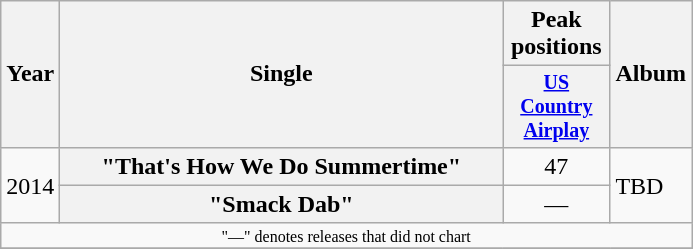<table class="wikitable plainrowheaders" style="text-align:center;">
<tr>
<th rowspan="2">Year</th>
<th rowspan="2" style="width:18em;">Single</th>
<th>Peak positions</th>
<th rowspan="2">Album</th>
</tr>
<tr style="font-size:smaller;">
<th width="65"><a href='#'>US Country Airplay</a><br></th>
</tr>
<tr>
<td rowspan="2">2014</td>
<th scope="row">"That's How We Do Summertime"</th>
<td>47</td>
<td align="left" rowspan="2">TBD</td>
</tr>
<tr>
<th scope="row">"Smack Dab"</th>
<td>—</td>
</tr>
<tr>
<td colspan="4" style="font-size:8pt">"—" denotes releases that did not chart</td>
</tr>
<tr>
</tr>
</table>
